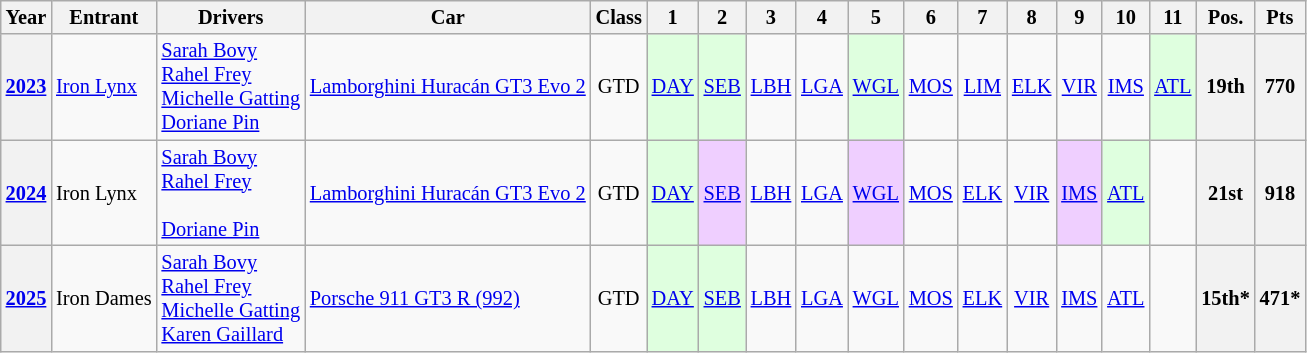<table class="wikitable" style="text-align:center; font-size:85%">
<tr>
<th>Year</th>
<th>Entrant</th>
<th>Drivers</th>
<th>Car</th>
<th>Class</th>
<th>1</th>
<th>2</th>
<th>3</th>
<th>4</th>
<th>5</th>
<th>6</th>
<th>7</th>
<th>8</th>
<th>9</th>
<th>10</th>
<th>11</th>
<th>Pos.</th>
<th>Pts</th>
</tr>
<tr>
<th><a href='#'>2023</a></th>
<td align=left> <a href='#'>Iron Lynx</a></td>
<td align=left> <a href='#'>Sarah Bovy</a> <br> <a href='#'>Rahel Frey</a> <br> <a href='#'>Michelle Gatting</a> <br> <a href='#'>Doriane Pin</a> </td>
<td align=left nowrap><a href='#'>Lamborghini Huracán GT3 Evo 2</a></td>
<td>GTD</td>
<td style="background:#dfffdf;"><a href='#'>DAY</a><br></td>
<td style="background:#dfffdf;"><a href='#'>SEB</a><br></td>
<td><a href='#'>LBH</a></td>
<td><a href='#'>LGA</a></td>
<td style="background:#dfffdf;"><a href='#'>WGL</a><br></td>
<td><a href='#'>MOS</a></td>
<td><a href='#'>LIM</a></td>
<td><a href='#'>ELK</a></td>
<td><a href='#'>VIR</a></td>
<td><a href='#'>IMS</a></td>
<td style="background:#dfffdf;"><a href='#'>ATL</a><br></td>
<th>19th</th>
<th>770</th>
</tr>
<tr>
<th><a href='#'>2024</a></th>
<td align=left> Iron Lynx</td>
<td align=left> <a href='#'>Sarah Bovy</a> <br> <a href='#'>Rahel Frey</a> <br><br> <a href='#'>Doriane Pin</a> </td>
<td align=left><a href='#'>Lamborghini Huracán GT3 Evo 2</a></td>
<td>GTD</td>
<td style="background:#dfffdf;"><a href='#'>DAY</a><br></td>
<td style="background:#efcfff;"><a href='#'>SEB</a><br></td>
<td><a href='#'>LBH</a></td>
<td><a href='#'>LGA</a></td>
<td style="background:#efcfff;"><a href='#'>WGL</a><br></td>
<td><a href='#'>MOS</a></td>
<td><a href='#'>ELK</a></td>
<td><a href='#'>VIR</a></td>
<td style="background:#efcfff;"><a href='#'>IMS</a><br></td>
<td style="background:#dfffdf;"><a href='#'>ATL</a><br></td>
<td></td>
<th>21st</th>
<th>918</th>
</tr>
<tr>
<th><a href='#'>2025</a></th>
<td align=left nowrap> Iron Dames</td>
<td align=left> <a href='#'>Sarah Bovy</a> <br> <a href='#'>Rahel Frey</a> <br> <a href='#'>Michelle Gatting</a> <br> <a href='#'>Karen Gaillard</a> </td>
<td align=left><a href='#'>Porsche 911 GT3 R (992)</a></td>
<td>GTD</td>
<td style="background:#dfffdf"><a href='#'>DAY</a><br></td>
<td style="background:#dfffdf"><a href='#'>SEB</a><br></td>
<td><a href='#'>LBH</a></td>
<td><a href='#'>LGA</a></td>
<td><a href='#'>WGL</a></td>
<td><a href='#'>MOS</a></td>
<td><a href='#'>ELK</a></td>
<td><a href='#'>VIR</a></td>
<td><a href='#'>IMS</a></td>
<td><a href='#'>ATL</a></td>
<td></td>
<th>15th*</th>
<th>471*</th>
</tr>
</table>
